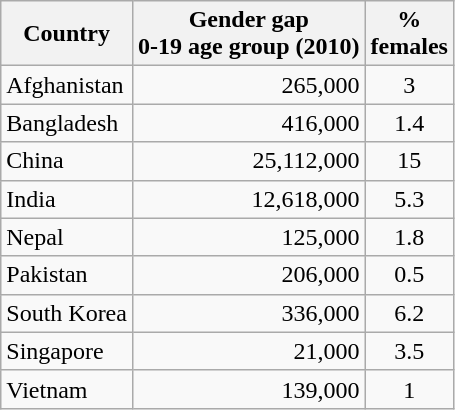<table class="wikitable sortable">
<tr>
<th><strong>Country</strong></th>
<th><strong>Gender gap</strong><br>0-19 age group (2010)</th>
<th>%<br>females</th>
</tr>
<tr>
<td>Afghanistan</td>
<td align="right">265,000</td>
<td align="center">3</td>
</tr>
<tr>
<td>Bangladesh</td>
<td align="right">416,000</td>
<td align="center">1.4</td>
</tr>
<tr>
<td>China</td>
<td align="right">25,112,000</td>
<td align="center">15</td>
</tr>
<tr>
<td>India</td>
<td align="right">12,618,000</td>
<td align="center">5.3</td>
</tr>
<tr>
<td>Nepal</td>
<td align="right">125,000</td>
<td align="center">1.8</td>
</tr>
<tr>
<td>Pakistan</td>
<td align="right">206,000</td>
<td align="center">0.5</td>
</tr>
<tr>
<td>South Korea</td>
<td align="right">336,000</td>
<td align="center">6.2</td>
</tr>
<tr>
<td>Singapore</td>
<td align="right">21,000</td>
<td align="center">3.5</td>
</tr>
<tr>
<td>Vietnam</td>
<td align="right">139,000</td>
<td align="center">1</td>
</tr>
</table>
